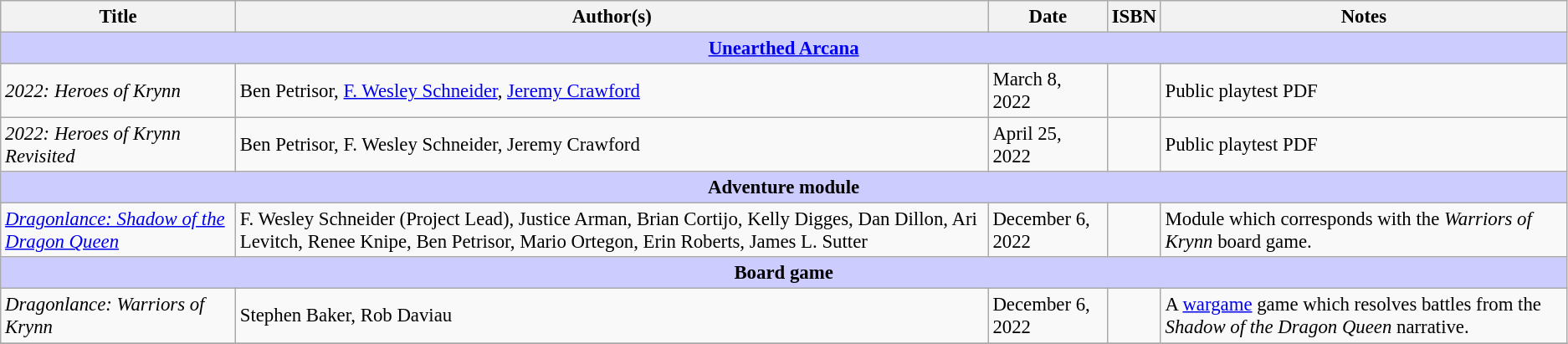<table class="wikitable sortable" style="margins:auto; width=95%; font-size: 95%;">
<tr>
<th>Title</th>
<th>Author(s)</th>
<th>Date</th>
<th>ISBN</th>
<th>Notes</th>
</tr>
<tr>
<th colspan="5" style="background-color:#ccccff;"><a href='#'>Unearthed Arcana</a></th>
</tr>
<tr>
<td><em>2022: Heroes of Krynn</em></td>
<td>Ben Petrisor, <a href='#'>F. Wesley Schneider</a>, <a href='#'>Jeremy Crawford</a></td>
<td>March 8, 2022</td>
<td></td>
<td>Public playtest PDF</td>
</tr>
<tr>
<td><em>2022: Heroes of Krynn Revisited</em></td>
<td>Ben Petrisor, F. Wesley Schneider, Jeremy Crawford</td>
<td>April 25, 2022</td>
<td></td>
<td>Public playtest PDF</td>
</tr>
<tr>
<th colspan="5" style="background-color:#ccccff;">Adventure module</th>
</tr>
<tr>
<td><em><a href='#'>Dragonlance: Shadow of the Dragon Queen</a></em></td>
<td>F. Wesley Schneider (Project Lead), Justice Arman, Brian Cortijo, Kelly Digges, Dan Dillon, Ari Levitch, Renee Knipe, Ben Petrisor, Mario Ortegon, Erin Roberts, James L. Sutter</td>
<td>December 6, 2022</td>
<td></td>
<td>Module which corresponds with the <em>Warriors of Krynn</em> board game.</td>
</tr>
<tr>
<th colspan="5" style="background-color:#ccccff;">Board game</th>
</tr>
<tr>
<td><em>Dragonlance: Warriors of Krynn</em></td>
<td>Stephen Baker, Rob Daviau</td>
<td>December 6, 2022</td>
<td></td>
<td>A <a href='#'>wargame</a> game which resolves battles from the <em>Shadow of the Dragon Queen</em> narrative.</td>
</tr>
<tr>
</tr>
</table>
